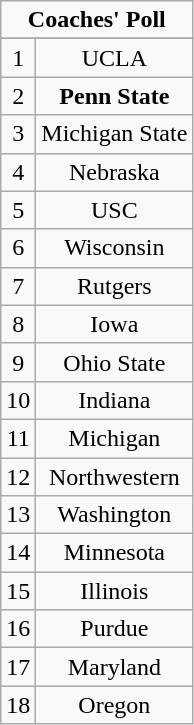<table class="wikitable" style="display: inline-table;">
<tr>
<td colspan="3" align="center"><strong>Coaches' Poll</strong></td>
</tr>
<tr align="center">
</tr>
<tr align="center">
<td>1</td>
<td>UCLA</td>
</tr>
<tr align="center">
<td>2</td>
<td><strong>Penn State</strong></td>
</tr>
<tr align="center">
<td>3</td>
<td>Michigan State</td>
</tr>
<tr align="center">
<td>4</td>
<td>Nebraska</td>
</tr>
<tr align="center">
<td>5</td>
<td>USC</td>
</tr>
<tr align="center">
<td>6</td>
<td>Wisconsin</td>
</tr>
<tr align="center">
<td>7</td>
<td>Rutgers</td>
</tr>
<tr align="center">
<td>8</td>
<td>Iowa</td>
</tr>
<tr align="center">
<td>9</td>
<td>Ohio State</td>
</tr>
<tr align="center">
<td>10</td>
<td>Indiana</td>
</tr>
<tr align="center">
<td>11</td>
<td>Michigan</td>
</tr>
<tr align="center">
<td>12</td>
<td>Northwestern</td>
</tr>
<tr align="center">
<td>13</td>
<td>Washington</td>
</tr>
<tr align="center">
<td>14</td>
<td>Minnesota</td>
</tr>
<tr align="center">
<td>15</td>
<td>Illinois</td>
</tr>
<tr align="center">
<td>16</td>
<td>Purdue</td>
</tr>
<tr align="center">
<td>17</td>
<td>Maryland</td>
</tr>
<tr align="center">
<td>18</td>
<td>Oregon</td>
</tr>
</table>
